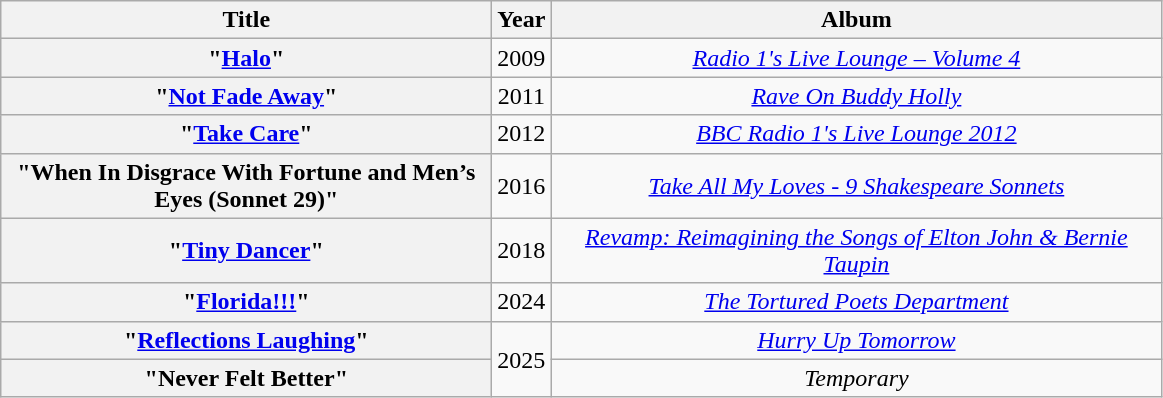<table class="wikitable plainrowheaders" style="text-align:center;">
<tr>
<th scope="col" style="width:20em;">Title</th>
<th scope="col" style="width:1em;">Year</th>
<th scope="col" style="width:25em;">Album</th>
</tr>
<tr>
<th scope="row">"<a href='#'>Halo</a>"</th>
<td>2009</td>
<td><em><a href='#'>Radio 1's Live Lounge – Volume 4</a></em></td>
</tr>
<tr>
<th scope="row">"<a href='#'>Not Fade Away</a>"</th>
<td>2011</td>
<td><em><a href='#'>Rave On Buddy Holly</a></em></td>
</tr>
<tr>
<th scope="row">"<a href='#'>Take Care</a>"</th>
<td>2012</td>
<td><em><a href='#'>BBC Radio 1's Live Lounge 2012</a></em></td>
</tr>
<tr>
<th scope="row">"When In Disgrace With Fortune and Men’s Eyes (Sonnet 29)"</th>
<td>2016</td>
<td><em><a href='#'>Take All My Loves - 9 Shakespeare Sonnets</a></em></td>
</tr>
<tr>
<th scope="row">"<a href='#'>Tiny Dancer</a>"</th>
<td>2018</td>
<td><em><a href='#'>Revamp: Reimagining the Songs of Elton John & Bernie Taupin</a></em></td>
</tr>
<tr>
<th scope="row">"<a href='#'>Florida!&excl;&excl;</a>"<br></th>
<td>2024</td>
<td><em><a href='#'>The Tortured Poets Department</a></em></td>
</tr>
<tr>
<th scope="row">"<a href='#'>Reflections Laughing</a>"<br></th>
<td rowspan=2>2025</td>
<td><em><a href='#'>Hurry Up Tomorrow</a></em></td>
</tr>
<tr>
<th scope="row">"Never Felt Better"<br></th>
<td><em>Temporary</em></td>
</tr>
</table>
